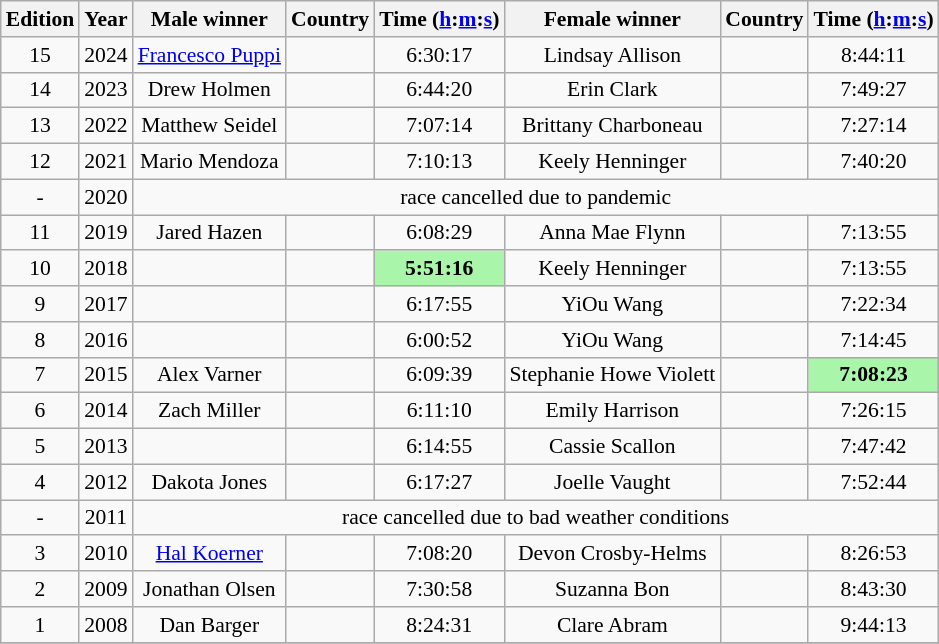<table class="wikitable sortable" style="font-size:90%; text-align:center;">
<tr>
<th>Edition</th>
<th>Year</th>
<th>Male winner</th>
<th>Country</th>
<th>Time (<a href='#'>h</a>:<a href='#'>m</a>:<a href='#'>s</a>)</th>
<th>Female winner</th>
<th>Country</th>
<th>Time (<a href='#'>h</a>:<a href='#'>m</a>:<a href='#'>s</a>)</th>
</tr>
<tr>
<td>15</td>
<td>2024</td>
<td><a href='#'>Francesco Puppi</a></td>
<td style="text-align:left;"></td>
<td>6:30:17</td>
<td>Lindsay Allison</td>
<td style="text-align:left;"></td>
<td>8:44:11</td>
</tr>
<tr>
<td>14</td>
<td>2023</td>
<td>Drew Holmen</td>
<td style="text-align:left;"></td>
<td>6:44:20</td>
<td>Erin Clark</td>
<td style="text-align:left;"></td>
<td>7:49:27</td>
</tr>
<tr>
<td>13</td>
<td>2022</td>
<td>Matthew Seidel</td>
<td style="text-align:left;"></td>
<td>7:07:14</td>
<td>Brittany Charboneau</td>
<td style="text-align:left;"></td>
<td>7:27:14</td>
</tr>
<tr>
<td>12</td>
<td>2021</td>
<td>Mario Mendoza</td>
<td style="text-align:left;"></td>
<td>7:10:13</td>
<td>Keely Henninger</td>
<td style="text-align:left;"></td>
<td>7:40:20</td>
</tr>
<tr>
<td>-</td>
<td>2020</td>
<td colspan="6" align="center">race cancelled due to pandemic</td>
</tr>
<tr>
<td>11</td>
<td>2019</td>
<td>Jared Hazen</td>
<td style="text-align:left;"></td>
<td>6:08:29</td>
<td>Anna Mae Flynn</td>
<td style="text-align:left;"></td>
<td>7:13:55</td>
</tr>
<tr>
<td>10</td>
<td>2018</td>
<td></td>
<td style="text-align:left;"></td>
<td bgcolor=#A9F5A9><strong>5:51:16 </strong></td>
<td>Keely Henninger</td>
<td style="text-align:left;"></td>
<td>7:13:55</td>
</tr>
<tr>
<td>9</td>
<td>2017</td>
<td></td>
<td style="text-align:left;"></td>
<td>6:17:55</td>
<td>YiOu Wang</td>
<td style="text-align:left;"></td>
<td>7:22:34</td>
</tr>
<tr>
<td>8</td>
<td>2016</td>
<td></td>
<td style="text-align:left;"></td>
<td>6:00:52</td>
<td>YiOu Wang</td>
<td style="text-align:left;"></td>
<td>7:14:45</td>
</tr>
<tr>
<td>7</td>
<td>2015</td>
<td>Alex Varner</td>
<td style="text-align:left;"></td>
<td>6:09:39</td>
<td>Stephanie Howe Violett</td>
<td style="text-align:left;"></td>
<td bgcolor=#A9F5A9><strong>7:08:23 </strong></td>
</tr>
<tr>
<td>6</td>
<td>2014</td>
<td>Zach Miller</td>
<td style="text-align:left;"></td>
<td>6:11:10</td>
<td>Emily Harrison</td>
<td style="text-align:left;"></td>
<td>7:26:15</td>
</tr>
<tr>
<td>5</td>
<td>2013</td>
<td></td>
<td style="text-align:left;"></td>
<td>6:14:55</td>
<td>Cassie Scallon</td>
<td style="text-align:left;"></td>
<td>7:47:42</td>
</tr>
<tr>
<td>4</td>
<td>2012</td>
<td>Dakota Jones</td>
<td style="text-align:left;"></td>
<td>6:17:27</td>
<td>Joelle Vaught</td>
<td style="text-align:left;"></td>
<td>7:52:44</td>
</tr>
<tr>
<td>-</td>
<td>2011</td>
<td colspan="6" align="center">race cancelled due to bad weather conditions</td>
</tr>
<tr>
<td>3</td>
<td>2010</td>
<td><a href='#'>Hal Koerner</a></td>
<td style="text-align:left;"></td>
<td>7:08:20</td>
<td>Devon Crosby-Helms</td>
<td style="text-align:left;"></td>
<td>8:26:53</td>
</tr>
<tr>
<td>2</td>
<td>2009</td>
<td>Jonathan Olsen</td>
<td style="text-align:left;"></td>
<td>7:30:58</td>
<td>Suzanna Bon</td>
<td style="text-align:left;"></td>
<td>8:43:30</td>
</tr>
<tr>
<td>1</td>
<td>2008</td>
<td>Dan Barger</td>
<td style="text-align:left;"></td>
<td>8:24:31</td>
<td>Clare Abram</td>
<td style="text-align:left;"></td>
<td>9:44:13</td>
</tr>
<tr>
</tr>
</table>
